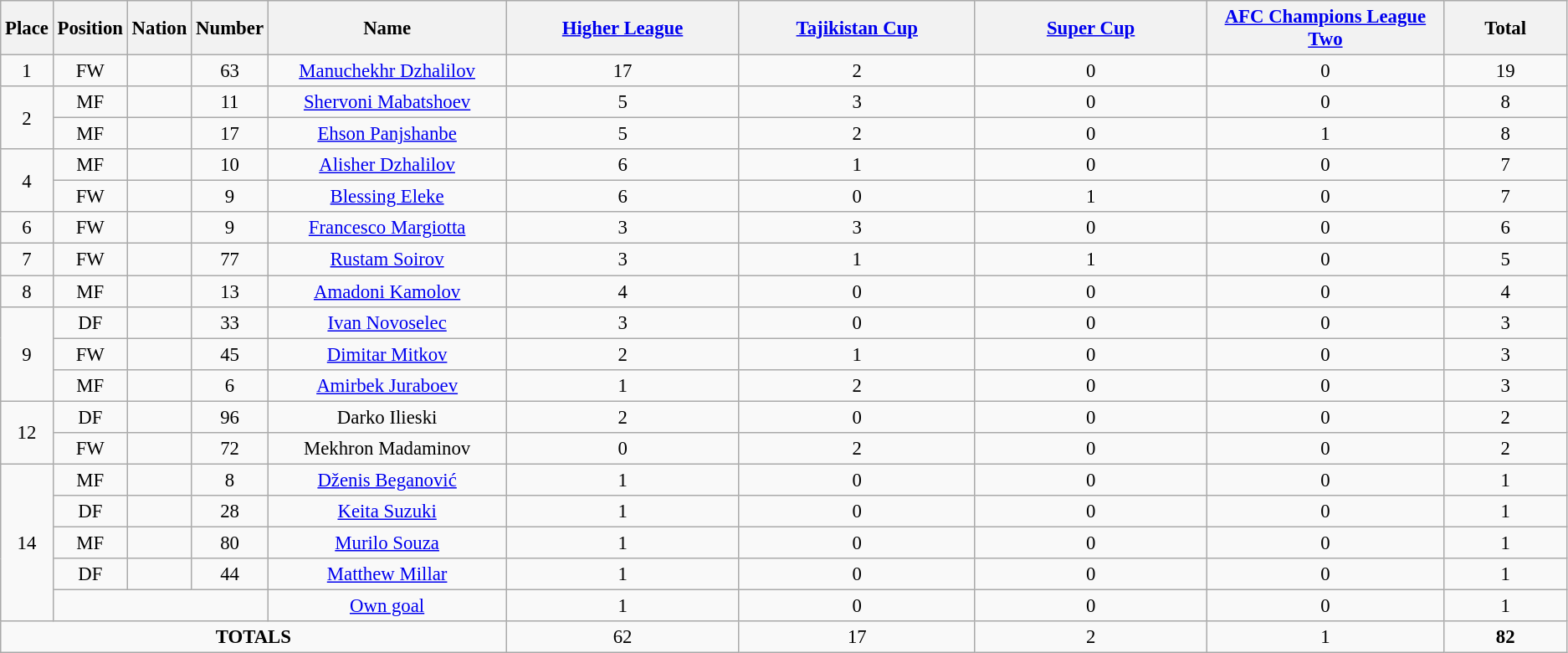<table class="wikitable" style="font-size: 95%; text-align: center;">
<tr>
<th width=20>Place</th>
<th width=20>Position</th>
<th width=20>Nation</th>
<th width=20>Number</th>
<th width=200>Name</th>
<th width=200><a href='#'>Higher League</a></th>
<th width=200><a href='#'>Tajikistan Cup</a></th>
<th width=200><a href='#'>Super Cup</a></th>
<th width=200><a href='#'>AFC Champions League Two</a></th>
<th width=100><strong>Total</strong></th>
</tr>
<tr>
<td>1</td>
<td>FW</td>
<td></td>
<td>63</td>
<td><a href='#'>Manuchekhr Dzhalilov</a></td>
<td>17</td>
<td>2</td>
<td>0</td>
<td>0</td>
<td>19</td>
</tr>
<tr>
<td rowspan="2">2</td>
<td>MF</td>
<td></td>
<td>11</td>
<td><a href='#'>Shervoni Mabatshoev</a></td>
<td>5</td>
<td>3</td>
<td>0</td>
<td>0</td>
<td>8</td>
</tr>
<tr>
<td>MF</td>
<td></td>
<td>17</td>
<td><a href='#'>Ehson Panjshanbe</a></td>
<td>5</td>
<td>2</td>
<td>0</td>
<td>1</td>
<td>8</td>
</tr>
<tr>
<td rowspan="2">4</td>
<td>MF</td>
<td></td>
<td>10</td>
<td><a href='#'>Alisher Dzhalilov</a></td>
<td>6</td>
<td>1</td>
<td>0</td>
<td>0</td>
<td>7</td>
</tr>
<tr>
<td>FW</td>
<td></td>
<td>9</td>
<td><a href='#'>Blessing Eleke</a></td>
<td>6</td>
<td>0</td>
<td>1</td>
<td>0</td>
<td>7</td>
</tr>
<tr>
<td>6</td>
<td>FW</td>
<td></td>
<td>9</td>
<td><a href='#'>Francesco Margiotta</a></td>
<td>3</td>
<td>3</td>
<td>0</td>
<td>0</td>
<td>6</td>
</tr>
<tr>
<td>7</td>
<td>FW</td>
<td></td>
<td>77</td>
<td><a href='#'>Rustam Soirov</a></td>
<td>3</td>
<td>1</td>
<td>1</td>
<td>0</td>
<td>5</td>
</tr>
<tr>
<td>8</td>
<td>MF</td>
<td></td>
<td>13</td>
<td><a href='#'>Amadoni Kamolov</a></td>
<td>4</td>
<td>0</td>
<td>0</td>
<td>0</td>
<td>4</td>
</tr>
<tr>
<td rowspan="3">9</td>
<td>DF</td>
<td></td>
<td>33</td>
<td><a href='#'>Ivan Novoselec</a></td>
<td>3</td>
<td>0</td>
<td>0</td>
<td>0</td>
<td>3</td>
</tr>
<tr>
<td>FW</td>
<td></td>
<td>45</td>
<td><a href='#'>Dimitar Mitkov</a></td>
<td>2</td>
<td>1</td>
<td>0</td>
<td>0</td>
<td>3</td>
</tr>
<tr>
<td>MF</td>
<td></td>
<td>6</td>
<td><a href='#'>Amirbek Juraboev</a></td>
<td>1</td>
<td>2</td>
<td>0</td>
<td>0</td>
<td>3</td>
</tr>
<tr>
<td rowspan="2">12</td>
<td>DF</td>
<td></td>
<td>96</td>
<td>Darko Ilieski</td>
<td>2</td>
<td>0</td>
<td>0</td>
<td>0</td>
<td>2</td>
</tr>
<tr>
<td>FW</td>
<td></td>
<td>72</td>
<td>Mekhron Madaminov</td>
<td>0</td>
<td>2</td>
<td>0</td>
<td>0</td>
<td>2</td>
</tr>
<tr>
<td rowspan="5">14</td>
<td>MF</td>
<td></td>
<td>8</td>
<td><a href='#'>Dženis Beganović</a></td>
<td>1</td>
<td>0</td>
<td>0</td>
<td>0</td>
<td>1</td>
</tr>
<tr>
<td>DF</td>
<td></td>
<td>28</td>
<td><a href='#'>Keita Suzuki</a></td>
<td>1</td>
<td>0</td>
<td>0</td>
<td>0</td>
<td>1</td>
</tr>
<tr>
<td>MF</td>
<td></td>
<td>80</td>
<td><a href='#'>Murilo Souza</a></td>
<td>1</td>
<td>0</td>
<td>0</td>
<td>0</td>
<td>1</td>
</tr>
<tr>
<td>DF</td>
<td></td>
<td>44</td>
<td><a href='#'>Matthew Millar</a></td>
<td>1</td>
<td>0</td>
<td>0</td>
<td>0</td>
<td>1</td>
</tr>
<tr>
<td colspan="3"></td>
<td><a href='#'>Own goal</a></td>
<td>1</td>
<td>0</td>
<td>0</td>
<td>0</td>
<td>1</td>
</tr>
<tr>
<td colspan="5"><strong>TOTALS</strong></td>
<td>62</td>
<td>17</td>
<td>2</td>
<td>1</td>
<td><strong>82</strong></td>
</tr>
</table>
